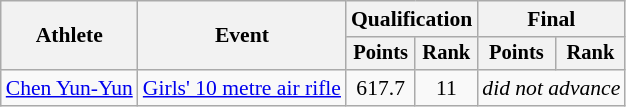<table class="wikitable" style="font-size:90%;">
<tr>
<th rowspan=2>Athlete</th>
<th rowspan=2>Event</th>
<th colspan=2>Qualification</th>
<th colspan=2>Final</th>
</tr>
<tr style="font-size:95%">
<th>Points</th>
<th>Rank</th>
<th>Points</th>
<th>Rank</th>
</tr>
<tr align=center>
<td align=left><a href='#'>Chen Yun-Yun</a></td>
<td align=left><a href='#'>Girls' 10 metre air rifle</a></td>
<td>617.7</td>
<td>11</td>
<td Colspan=2><em>did not advance</em></td>
</tr>
</table>
